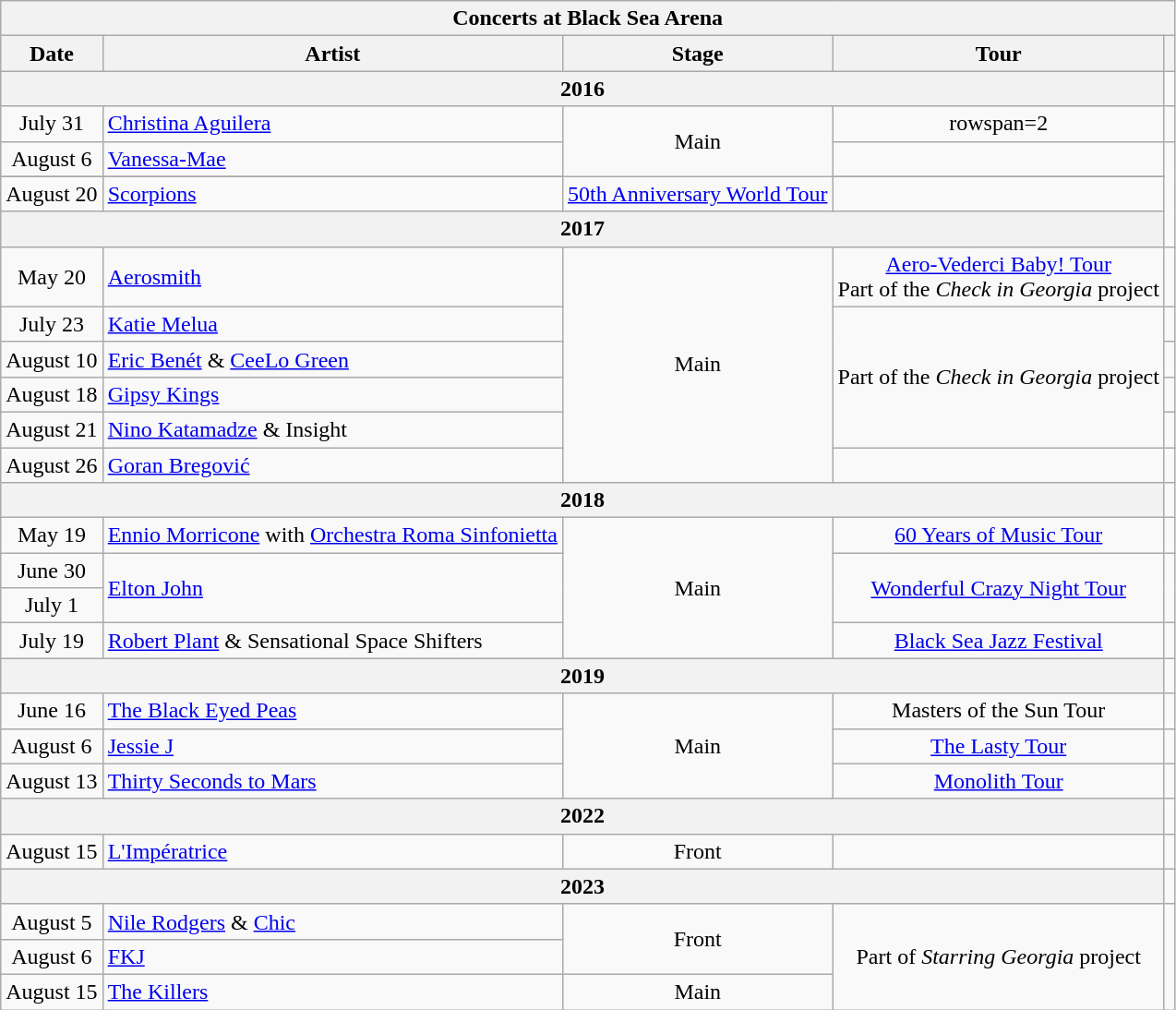<table class="wikitable collapsible" style="text-align:center;">
<tr>
<th colspan=5>Concerts at Black Sea Arena</th>
</tr>
<tr>
<th>Date</th>
<th>Artist</th>
<th>Stage</th>
<th>Tour</th>
<th></th>
</tr>
<tr>
<th colspan=4>2016</th>
</tr>
<tr>
<td>July 31</td>
<td align=left><a href='#'>Christina Aguilera</a></td>
<td rowspan=3>Main</td>
<td>rowspan=2 </td>
<td></td>
</tr>
<tr>
<td>August 6</td>
<td align=left><a href='#'>Vanessa-Mae</a></td>
<td></td>
</tr>
<tr>
</tr>
<tr>
<td>August 20</td>
<td align=left><a href='#'>Scorpions</a></td>
<td><a href='#'>50th Anniversary World Tour</a></td>
<td></td>
</tr>
<tr>
<th colspan=4>2017</th>
</tr>
<tr>
<td>May 20</td>
<td align=left><a href='#'>Aerosmith</a></td>
<td rowspan=6>Main</td>
<td><a href='#'>Aero-Vederci Baby! Tour</a> <br>Part of the <em>Check in Georgia</em> project</td>
<td></td>
</tr>
<tr>
<td>July 23</td>
<td align=left><a href='#'>Katie Melua</a></td>
<td rowspan="4">Part of the <em>Check in Georgia</em> project</td>
<td></td>
</tr>
<tr>
<td>August 10</td>
<td align=left><a href='#'>Eric Benét</a> & <a href='#'>CeeLo Green</a></td>
<td></td>
</tr>
<tr>
<td>August 18</td>
<td align=left><a href='#'>Gipsy Kings</a></td>
<td></td>
</tr>
<tr>
<td>August 21</td>
<td align=left><a href='#'>Nino Katamadze</a> & Insight</td>
<td></td>
</tr>
<tr>
<td>August 26</td>
<td align=left><a href='#'>Goran Bregović</a></td>
<td></td>
<td></td>
</tr>
<tr>
<th colspan=4>2018</th>
</tr>
<tr>
<td>May 19</td>
<td align=left><a href='#'>Ennio Morricone</a> with <a href='#'>Orchestra Roma Sinfonietta</a></td>
<td rowspan=4>Main</td>
<td><a href='#'>60 Years of Music Tour</a></td>
<td></td>
</tr>
<tr>
<td>June 30</td>
<td rowspan="2" align=left><a href='#'>Elton John</a></td>
<td rowspan="2"><a href='#'>Wonderful Crazy Night Tour</a></td>
<td rowspan="2"></td>
</tr>
<tr>
<td>July 1</td>
</tr>
<tr>
<td>July 19</td>
<td align=left><a href='#'>Robert Plant</a> & Sensational Space Shifters</td>
<td><a href='#'>Black Sea Jazz Festival</a></td>
<td></td>
</tr>
<tr>
<th colspan=4>2019</th>
</tr>
<tr>
<td>June 16</td>
<td align=left><a href='#'>The Black Eyed Peas</a></td>
<td rowspan=3>Main</td>
<td>Masters of the Sun Tour</td>
<td></td>
</tr>
<tr>
<td>August 6</td>
<td align=left><a href='#'>Jessie J</a></td>
<td><a href='#'>The Lasty Tour</a></td>
<td></td>
</tr>
<tr>
<td>August 13</td>
<td align=left><a href='#'>Thirty Seconds to Mars</a></td>
<td><a href='#'>Monolith Tour</a></td>
<td></td>
</tr>
<tr>
<th colspan=4>2022</th>
</tr>
<tr>
<td>August 15</td>
<td align=left><a href='#'>L'Impératrice</a></td>
<td>Front</td>
<td></td>
<td></td>
</tr>
<tr>
<th colspan=4>2023</th>
</tr>
<tr>
<td>August 5</td>
<td align=left><a href='#'>Nile Rodgers</a> & <a href='#'>Chic</a></td>
<td rowspan=2>Front</td>
<td rowspan="3">Part of <em>Starring Georgia</em> project</td>
<td rowspan="3"></td>
</tr>
<tr>
<td>August 6</td>
<td align=left><a href='#'>FKJ</a></td>
</tr>
<tr>
<td>August 15</td>
<td align=left><a href='#'>The Killers</a></td>
<td>Main</td>
</tr>
</table>
